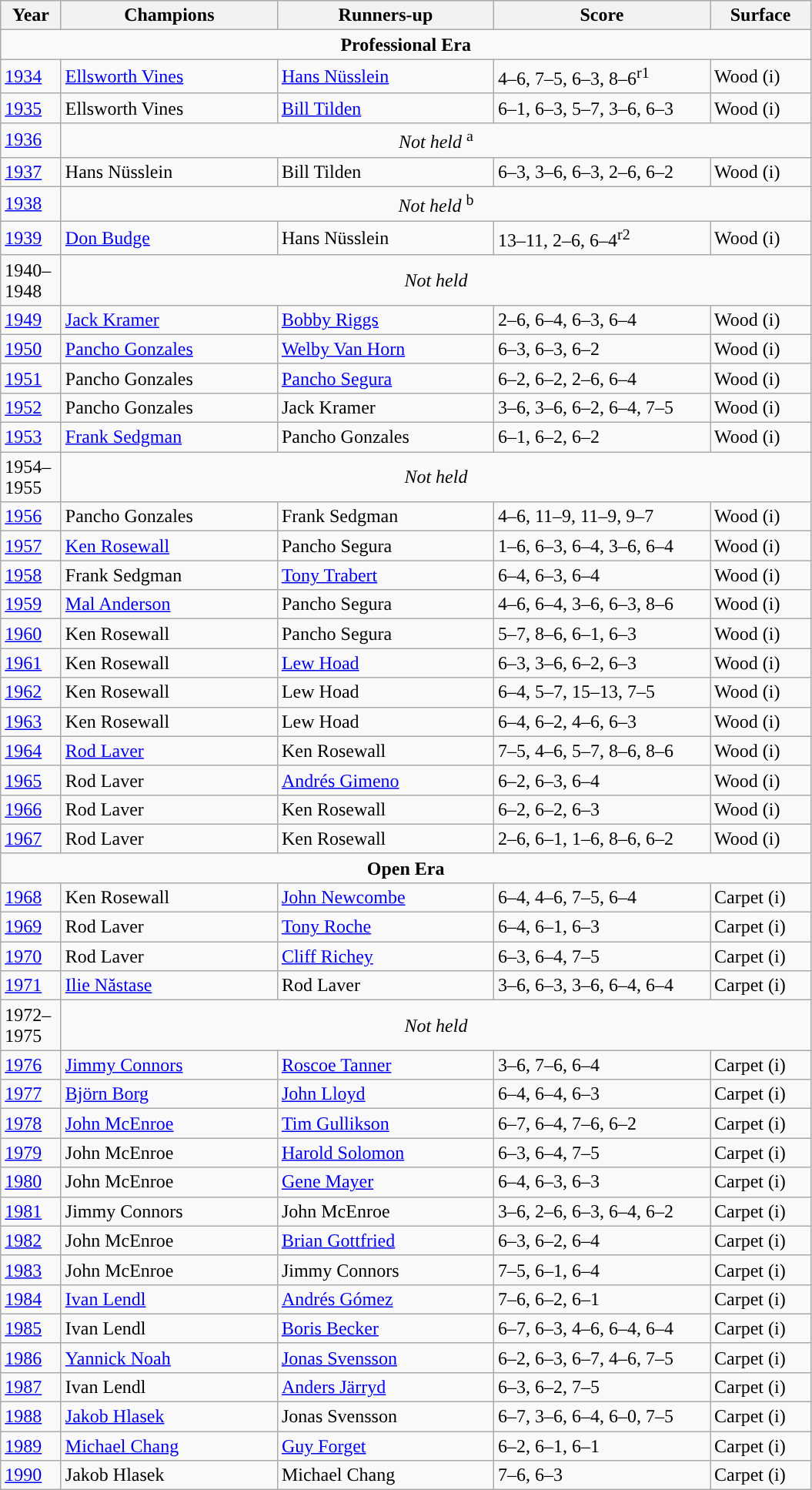<table class="wikitable">
<tr>
<th style="width:45px">Year</th>
<th style="width:180px">Champions</th>
<th style="width:180px">Runners-up</th>
<th style="width:180px" class="unsortable">Score</th>
<th style="width:80px;">Surface</th>
</tr>
<tr>
<td colspan="5" style="text-align:center;"><strong>Professional Era</strong></td>
</tr>
<tr>
<td><a href='#'>1934</a></td>
<td> <a href='#'>Ellsworth Vines</a></td>
<td> <a href='#'>Hans Nüsslein</a></td>
<td>4–6, 7–5, 6–3, 8–6<sup>r1</sup> </td>
<td>Wood (i)</td>
</tr>
<tr>
<td><a href='#'>1935</a></td>
<td> Ellsworth Vines</td>
<td> <a href='#'>Bill Tilden</a></td>
<td>6–1, 6–3, 5–7, 3–6, 6–3 </td>
<td>Wood (i)</td>
</tr>
<tr>
<td><a href='#'>1936</a></td>
<td colspan="4" style="text-align:center; background:"><em>Not held</em> <sup>a</sup> </td>
</tr>
<tr>
<td><a href='#'>1937</a></td>
<td> Hans Nüsslein</td>
<td> Bill Tilden</td>
<td>6–3, 3–6, 6–3, 2–6, 6–2 </td>
<td>Wood (i)</td>
</tr>
<tr>
<td><a href='#'>1938</a></td>
<td colspan="4" style="text-align:center; background:"><em>Not held</em> <sup>b</sup> </td>
</tr>
<tr>
<td><a href='#'>1939</a></td>
<td> <a href='#'>Don Budge</a></td>
<td> Hans Nüsslein</td>
<td>13–11, 2–6, 6–4<sup>r2</sup> </td>
<td>Wood (i)</td>
</tr>
<tr>
<td style="background:">1940–1948</td>
<td colspan="4" style="text-align:center; background:"><em>Not held</em></td>
</tr>
<tr>
<td><a href='#'>1949</a></td>
<td> <a href='#'>Jack Kramer</a></td>
<td> <a href='#'>Bobby Riggs</a></td>
<td>2–6, 6–4, 6–3, 6–4 </td>
<td>Wood (i)</td>
</tr>
<tr>
<td><a href='#'>1950</a></td>
<td> <a href='#'>Pancho Gonzales</a></td>
<td> <a href='#'>Welby Van Horn</a></td>
<td>6–3, 6–3, 6–2 </td>
<td>Wood (i)</td>
</tr>
<tr>
<td><a href='#'>1951</a></td>
<td> Pancho Gonzales</td>
<td> <a href='#'>Pancho Segura</a></td>
<td>6–2, 6–2, 2–6, 6–4 </td>
<td>Wood (i)</td>
</tr>
<tr>
<td><a href='#'>1952</a></td>
<td> Pancho Gonzales</td>
<td> Jack Kramer</td>
<td>3–6, 3–6, 6–2, 6–4, 7–5 </td>
<td>Wood (i)</td>
</tr>
<tr>
<td><a href='#'>1953</a></td>
<td> <a href='#'>Frank Sedgman</a></td>
<td> Pancho Gonzales</td>
<td>6–1, 6–2, 6–2 </td>
<td>Wood (i)</td>
</tr>
<tr>
<td style="background:">1954–1955</td>
<td colspan="4" style="text-align:center; background:"><em>Not held</em></td>
</tr>
<tr>
<td><a href='#'>1956</a></td>
<td> Pancho Gonzales</td>
<td> Frank Sedgman</td>
<td>4–6, 11–9, 11–9, 9–7 </td>
<td>Wood (i)</td>
</tr>
<tr>
<td><a href='#'>1957</a></td>
<td> <a href='#'>Ken Rosewall</a></td>
<td> Pancho Segura</td>
<td>1–6, 6–3, 6–4, 3–6, 6–4 </td>
<td>Wood (i)</td>
</tr>
<tr>
<td><a href='#'>1958</a></td>
<td> Frank Sedgman</td>
<td> <a href='#'>Tony Trabert</a></td>
<td>6–4, 6–3, 6–4 </td>
<td>Wood (i)</td>
</tr>
<tr>
<td><a href='#'>1959</a></td>
<td> <a href='#'>Mal Anderson</a></td>
<td> Pancho Segura</td>
<td>4–6, 6–4, 3–6, 6–3, 8–6 </td>
<td>Wood (i)</td>
</tr>
<tr>
<td><a href='#'>1960</a></td>
<td> Ken Rosewall</td>
<td> Pancho Segura</td>
<td>5–7, 8–6, 6–1, 6–3 </td>
<td>Wood (i)</td>
</tr>
<tr>
<td><a href='#'>1961</a></td>
<td> Ken Rosewall</td>
<td> <a href='#'>Lew Hoad</a></td>
<td>6–3, 3–6, 6–2, 6–3 </td>
<td>Wood (i)</td>
</tr>
<tr>
<td><a href='#'>1962</a></td>
<td> Ken Rosewall</td>
<td> Lew Hoad</td>
<td>6–4, 5–7, 15–13, 7–5 </td>
<td>Wood (i)</td>
</tr>
<tr>
<td><a href='#'>1963</a></td>
<td> Ken Rosewall</td>
<td> Lew Hoad</td>
<td>6–4, 6–2, 4–6, 6–3 </td>
<td>Wood (i)</td>
</tr>
<tr>
<td><a href='#'>1964</a></td>
<td> <a href='#'>Rod Laver</a></td>
<td> Ken Rosewall</td>
<td>7–5, 4–6, 5–7, 8–6, 8–6 </td>
<td>Wood (i)</td>
</tr>
<tr>
<td><a href='#'>1965</a></td>
<td> Rod Laver</td>
<td> <a href='#'>Andrés Gimeno</a></td>
<td>6–2, 6–3, 6–4 </td>
<td>Wood (i)</td>
</tr>
<tr>
<td><a href='#'>1966</a></td>
<td> Rod Laver</td>
<td> Ken Rosewall</td>
<td>6–2, 6–2, 6–3 </td>
<td>Wood (i)</td>
</tr>
<tr>
<td><a href='#'>1967</a></td>
<td> Rod Laver</td>
<td> Ken Rosewall</td>
<td>2–6, 6–1, 1–6, 8–6, 6–2 </td>
<td>Wood (i)</td>
</tr>
<tr>
<td colspan="5" style="text-align:center;"><strong>Open Era</strong></td>
</tr>
<tr>
<td><a href='#'>1968</a></td>
<td> Ken Rosewall</td>
<td> <a href='#'>John Newcombe</a></td>
<td>6–4, 4–6, 7–5, 6–4</td>
<td>Carpet (i)</td>
</tr>
<tr>
<td><a href='#'>1969</a></td>
<td> Rod Laver</td>
<td> <a href='#'>Tony Roche</a></td>
<td>6–4, 6–1, 6–3</td>
<td>Carpet (i)</td>
</tr>
<tr>
<td><a href='#'>1970</a></td>
<td> Rod Laver</td>
<td> <a href='#'>Cliff Richey</a></td>
<td>6–3, 6–4, 7–5</td>
<td>Carpet (i)</td>
</tr>
<tr>
<td><a href='#'>1971</a></td>
<td> <a href='#'>Ilie Năstase</a></td>
<td> Rod Laver</td>
<td>3–6, 6–3, 3–6, 6–4, 6–4</td>
<td>Carpet (i)</td>
</tr>
<tr>
<td style="background:">1972–1975</td>
<td colspan="4" style="text-align:center; background:"><em>Not held</em></td>
</tr>
<tr>
<td><a href='#'>1976</a></td>
<td> <a href='#'>Jimmy Connors</a></td>
<td> <a href='#'>Roscoe Tanner</a></td>
<td>3–6, 7–6, 6–4</td>
<td>Carpet (i)</td>
</tr>
<tr>
<td><a href='#'>1977</a></td>
<td> <a href='#'>Björn Borg</a></td>
<td> <a href='#'>John Lloyd</a></td>
<td>6–4, 6–4, 6–3</td>
<td>Carpet (i)</td>
</tr>
<tr>
<td><a href='#'>1978</a></td>
<td> <a href='#'>John McEnroe</a></td>
<td> <a href='#'>Tim Gullikson</a></td>
<td>6–7, 6–4, 7–6, 6–2</td>
<td>Carpet (i)</td>
</tr>
<tr>
<td><a href='#'>1979</a></td>
<td> John McEnroe</td>
<td> <a href='#'>Harold Solomon</a></td>
<td>6–3, 6–4, 7–5</td>
<td>Carpet (i)</td>
</tr>
<tr>
<td><a href='#'>1980</a></td>
<td> John McEnroe</td>
<td> <a href='#'>Gene Mayer</a></td>
<td>6–4, 6–3, 6–3</td>
<td>Carpet (i)</td>
</tr>
<tr>
<td><a href='#'>1981</a></td>
<td> Jimmy Connors</td>
<td> John McEnroe</td>
<td>3–6, 2–6, 6–3, 6–4, 6–2</td>
<td>Carpet (i)</td>
</tr>
<tr>
<td><a href='#'>1982</a></td>
<td> John McEnroe</td>
<td> <a href='#'>Brian Gottfried</a></td>
<td>6–3, 6–2, 6–4</td>
<td>Carpet (i)</td>
</tr>
<tr>
<td><a href='#'>1983</a></td>
<td> John McEnroe</td>
<td> Jimmy Connors</td>
<td>7–5, 6–1, 6–4</td>
<td>Carpet (i)</td>
</tr>
<tr>
<td><a href='#'>1984</a></td>
<td> <a href='#'>Ivan Lendl</a></td>
<td> <a href='#'>Andrés Gómez</a></td>
<td>7–6, 6–2, 6–1</td>
<td>Carpet (i)</td>
</tr>
<tr>
<td><a href='#'>1985</a></td>
<td> Ivan Lendl</td>
<td> <a href='#'>Boris Becker</a></td>
<td>6–7, 6–3, 4–6, 6–4, 6–4</td>
<td>Carpet (i)</td>
</tr>
<tr>
<td><a href='#'>1986</a></td>
<td> <a href='#'>Yannick Noah</a></td>
<td> <a href='#'>Jonas Svensson</a></td>
<td>6–2, 6–3, 6–7, 4–6, 7–5</td>
<td>Carpet (i)</td>
</tr>
<tr>
<td><a href='#'>1987</a></td>
<td> Ivan Lendl</td>
<td> <a href='#'>Anders Järryd</a></td>
<td>6–3, 6–2, 7–5</td>
<td>Carpet (i)</td>
</tr>
<tr>
<td><a href='#'>1988</a></td>
<td> <a href='#'>Jakob Hlasek</a></td>
<td> Jonas Svensson</td>
<td>6–7, 3–6, 6–4, 6–0, 7–5</td>
<td>Carpet (i)</td>
</tr>
<tr>
<td><a href='#'>1989</a></td>
<td> <a href='#'>Michael Chang</a></td>
<td> <a href='#'>Guy Forget</a></td>
<td>6–2, 6–1, 6–1</td>
<td>Carpet (i)</td>
</tr>
<tr>
<td><a href='#'>1990</a></td>
<td> Jakob Hlasek</td>
<td> Michael Chang</td>
<td>7–6, 6–3</td>
<td>Carpet (i)</td>
</tr>
</table>
